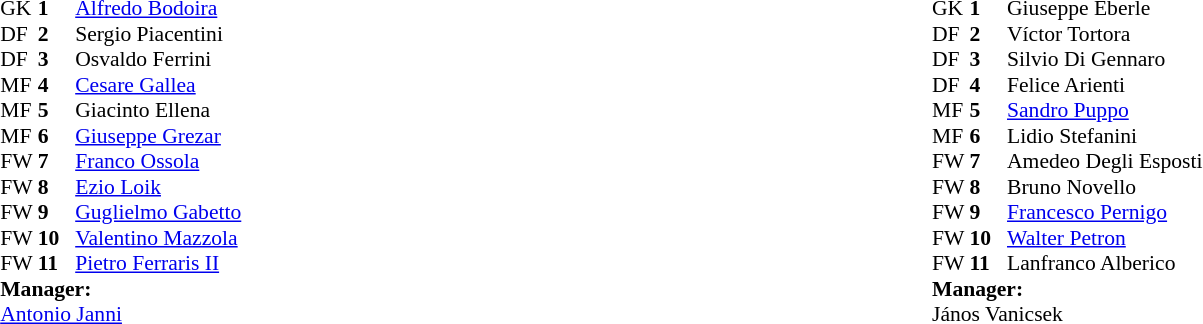<table width="100%">
<tr>
<td valign="top" width="50%"><br><table style="font-size: 90%" cellspacing="0" cellpadding="0" align=center>
<tr>
<th width="25"></th>
<th width="25"></th>
</tr>
<tr>
<td>GK</td>
<td><strong>1</strong></td>
<td> <a href='#'>Alfredo Bodoira</a></td>
</tr>
<tr>
<td>DF</td>
<td><strong>2</strong></td>
<td> Sergio Piacentini</td>
</tr>
<tr>
<td>DF</td>
<td><strong>3</strong></td>
<td> Osvaldo Ferrini</td>
</tr>
<tr>
<td>MF</td>
<td><strong>4</strong></td>
<td> <a href='#'>Cesare Gallea</a></td>
</tr>
<tr>
<td>MF</td>
<td><strong>5</strong></td>
<td> Giacinto Ellena</td>
</tr>
<tr>
<td>MF</td>
<td><strong>6</strong></td>
<td> <a href='#'>Giuseppe Grezar</a></td>
</tr>
<tr>
<td>FW</td>
<td><strong>7</strong></td>
<td> <a href='#'>Franco Ossola</a></td>
</tr>
<tr>
<td>FW</td>
<td><strong>8</strong></td>
<td> <a href='#'>Ezio Loik</a></td>
</tr>
<tr>
<td>FW</td>
<td><strong>9</strong></td>
<td> <a href='#'>Guglielmo Gabetto</a></td>
</tr>
<tr>
<td>FW</td>
<td><strong>10</strong></td>
<td> <a href='#'>Valentino Mazzola</a></td>
</tr>
<tr>
<td>FW</td>
<td><strong>11</strong></td>
<td> <a href='#'>Pietro Ferraris II</a></td>
</tr>
<tr>
<td colspan=4><strong>Manager:</strong></td>
</tr>
<tr>
<td colspan="4"> <a href='#'>Antonio Janni</a></td>
</tr>
</table>
</td>
<td valign="top" width="50%"><br><table style="font-size: 90%" cellspacing="0" cellpadding="0" align=center>
<tr>
<td colspan="4"></td>
</tr>
<tr>
<th width="25"></th>
<th width="25"></th>
</tr>
<tr>
<td>GK</td>
<td><strong>1</strong></td>
<td> Giuseppe Eberle</td>
</tr>
<tr>
<td>DF</td>
<td><strong>2</strong></td>
<td>  Víctor Tortora</td>
</tr>
<tr>
<td>DF</td>
<td><strong>3</strong></td>
<td> Silvio Di Gennaro</td>
</tr>
<tr>
<td>DF</td>
<td><strong>4</strong></td>
<td> Felice Arienti</td>
</tr>
<tr>
<td>MF</td>
<td><strong>5</strong></td>
<td> <a href='#'>Sandro Puppo</a></td>
</tr>
<tr>
<td>MF</td>
<td><strong>6</strong></td>
<td> Lidio Stefanini</td>
</tr>
<tr>
<td>FW</td>
<td><strong>7</strong></td>
<td> Amedeo Degli Esposti</td>
</tr>
<tr>
<td>FW</td>
<td><strong>8</strong></td>
<td> Bruno Novello</td>
</tr>
<tr>
<td>FW</td>
<td><strong>9</strong></td>
<td> <a href='#'>Francesco Pernigo</a></td>
</tr>
<tr>
<td>FW</td>
<td><strong>10</strong></td>
<td> <a href='#'>Walter Petron</a></td>
</tr>
<tr>
<td>FW</td>
<td><strong>11</strong></td>
<td> Lanfranco Alberico</td>
</tr>
<tr>
<td colspan=4><strong>Manager:</strong></td>
</tr>
<tr>
<td colspan="4"> János Vanicsek</td>
</tr>
</table>
</td>
</tr>
</table>
